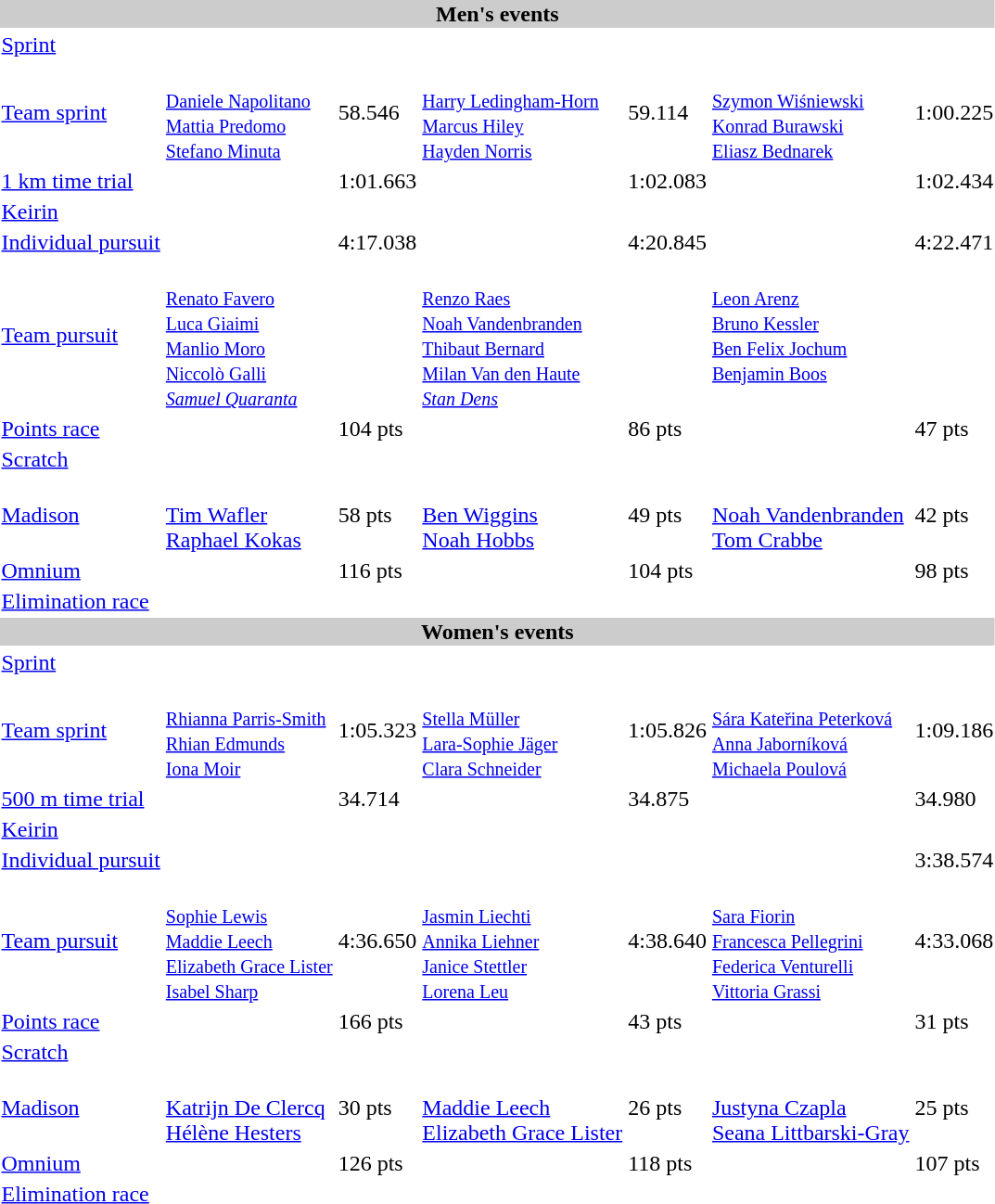<table>
<tr style="background:#ccc; width:100%;">
<td colspan=7 align=center><strong>Men's events</strong></td>
</tr>
<tr>
<td><a href='#'>Sprint</a></td>
<td colspan=2></td>
<td colspan=2></td>
<td colspan=2></td>
</tr>
<tr>
<td><a href='#'>Team sprint</a></td>
<td valign=top><small><br><a href='#'>Daniele Napolitano</a><br><a href='#'>Mattia Predomo</a><br><a href='#'>Stefano Minuta</a></small></td>
<td>58.546</td>
<td valign=top><small><br><a href='#'>Harry Ledingham-Horn</a><br><a href='#'>Marcus Hiley</a><br><a href='#'>Hayden Norris</a></small></td>
<td>59.114</td>
<td valign=top><small><br><a href='#'>Szymon Wiśniewski</a><br><a href='#'>Konrad Burawski</a><br><a href='#'>Eliasz Bednarek</a></small></td>
<td>1:00.225</td>
</tr>
<tr>
<td><a href='#'>1 km time trial</a></td>
<td></td>
<td>1:01.663</td>
<td></td>
<td>1:02.083</td>
<td></td>
<td>1:02.434</td>
</tr>
<tr>
<td><a href='#'>Keirin</a></td>
<td colspan=2></td>
<td colspan=2></td>
<td colspan=2></td>
</tr>
<tr>
<td><a href='#'>Individual pursuit</a></td>
<td></td>
<td>4:17.038</td>
<td></td>
<td>4:20.845</td>
<td></td>
<td>4:22.471</td>
</tr>
<tr>
<td><a href='#'>Team pursuit</a></td>
<td valign=top><br><small><a href='#'>Renato Favero</a><br><a href='#'>Luca Giaimi</a><br><a href='#'>Manlio Moro</a><br><a href='#'>Niccolò Galli</a><br><em><a href='#'>Samuel Quaranta</a></em></small></td>
<td></td>
<td valign=top><br><small><a href='#'>Renzo Raes</a><br><a href='#'>Noah Vandenbranden</a><br><a href='#'>Thibaut Bernard</a><br><a href='#'>Milan Van den Haute</a><br><em><a href='#'>Stan Dens</a></em></small></td>
<td></td>
<td valign=top><br><small><a href='#'>Leon Arenz</a><br><a href='#'>Bruno Kessler</a><br><a href='#'>Ben Felix Jochum</a><br><a href='#'>Benjamin Boos</a></small></td>
<td></td>
</tr>
<tr>
<td><a href='#'>Points race</a></td>
<td></td>
<td>104 pts</td>
<td></td>
<td>86 pts</td>
<td></td>
<td>47 pts</td>
</tr>
<tr>
<td><a href='#'>Scratch</a></td>
<td colspan=2></td>
<td colspan=2></td>
<td colspan=2></td>
</tr>
<tr>
<td><a href='#'>Madison</a></td>
<td><br><a href='#'>Tim Wafler</a><br><a href='#'>Raphael Kokas</a></td>
<td>58 pts</td>
<td><br><a href='#'>Ben Wiggins</a><br><a href='#'>Noah Hobbs</a></td>
<td>49 pts</td>
<td><br><a href='#'>Noah Vandenbranden</a><br><a href='#'>Tom Crabbe</a></td>
<td>42 pts</td>
</tr>
<tr>
<td><a href='#'>Omnium</a></td>
<td></td>
<td>116 pts</td>
<td></td>
<td>104 pts</td>
<td></td>
<td>98 pts</td>
</tr>
<tr>
<td><a href='#'>Elimination race</a></td>
<td colspan=2></td>
<td colspan=2></td>
<td colspan=2></td>
</tr>
<tr style="background:#ccc; width:100%;">
<td colspan=7 align=center><strong>Women's events</strong></td>
</tr>
<tr>
<td><a href='#'>Sprint</a></td>
<td colspan=2></td>
<td colspan=2></td>
<td colspan=2></td>
</tr>
<tr>
<td><a href='#'>Team sprint</a></td>
<td valign=top><small><br><a href='#'>Rhianna Parris-Smith</a><br><a href='#'>Rhian Edmunds</a><br><a href='#'>Iona Moir</a></small></td>
<td>1:05.323</td>
<td valign=top><small><br><a href='#'>Stella Müller</a><br><a href='#'>Lara-Sophie Jäger</a><br><a href='#'>Clara Schneider</a></small></td>
<td>1:05.826</td>
<td valign=top><small><br><a href='#'>Sára Kateřina Peterková</a><br><a href='#'>Anna Jaborníková</a><br><a href='#'>Michaela Poulová</a></small></td>
<td>1:09.186</td>
</tr>
<tr>
<td><a href='#'>500 m time trial</a></td>
<td></td>
<td>34.714</td>
<td></td>
<td>34.875</td>
<td></td>
<td>34.980</td>
</tr>
<tr>
<td><a href='#'>Keirin</a></td>
<td colspan=2></td>
<td colspan=2></td>
<td colspan=2></td>
</tr>
<tr>
<td><a href='#'>Individual pursuit</a></td>
<td></td>
<td></td>
<td></td>
<td></td>
<td></td>
<td>3:38.574</td>
</tr>
<tr>
<td><a href='#'>Team pursuit</a></td>
<td valign=top><br><small><a href='#'>Sophie Lewis</a><br><a href='#'>Maddie Leech</a><br><a href='#'>Elizabeth Grace Lister</a><br><a href='#'>Isabel Sharp</a></small></td>
<td>4:36.650</td>
<td valign=top><br><small><a href='#'>Jasmin Liechti</a><br><a href='#'>Annika Liehner</a><br><a href='#'>Janice Stettler</a><br><a href='#'>Lorena Leu</a></small></td>
<td>4:38.640</td>
<td valign=top><br><small><a href='#'>Sara Fiorin</a><br><a href='#'>Francesca Pellegrini</a><br><a href='#'>Federica Venturelli</a><br><a href='#'>Vittoria Grassi</a></small></td>
<td>4:33.068</td>
</tr>
<tr>
<td><a href='#'>Points race</a></td>
<td></td>
<td>166 pts</td>
<td></td>
<td>43 pts</td>
<td></td>
<td>31 pts</td>
</tr>
<tr>
<td><a href='#'>Scratch</a></td>
<td colspan=2></td>
<td colspan=2></td>
<td colspan=2></td>
</tr>
<tr>
<td><a href='#'>Madison</a></td>
<td><br><a href='#'>Katrijn De Clercq</a><br><a href='#'>Hélène Hesters</a></td>
<td>30 pts</td>
<td><br><a href='#'>Maddie Leech</a><br><a href='#'>Elizabeth Grace Lister</a></td>
<td>26 pts</td>
<td><br><a href='#'>Justyna Czapla</a><br><a href='#'>Seana Littbarski-Gray</a></td>
<td>25 pts</td>
</tr>
<tr>
<td><a href='#'>Omnium</a></td>
<td></td>
<td>126 pts</td>
<td></td>
<td>118 pts</td>
<td></td>
<td>107 pts</td>
</tr>
<tr>
<td><a href='#'>Elimination race</a></td>
<td colspan=2></td>
<td colspan=2></td>
<td colspan=2></td>
</tr>
</table>
